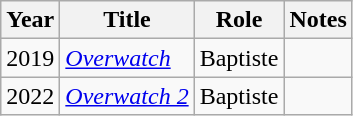<table class="wikitable sortable">
<tr>
<th>Year</th>
<th>Title</th>
<th>Role</th>
<th class="unsortable">Notes</th>
</tr>
<tr>
<td>2019</td>
<td><em><a href='#'>Overwatch</a></em></td>
<td>Baptiste</td>
<td></td>
</tr>
<tr>
<td>2022</td>
<td><em><a href='#'>Overwatch 2</a></em></td>
<td>Baptiste</td>
<td></td>
</tr>
</table>
